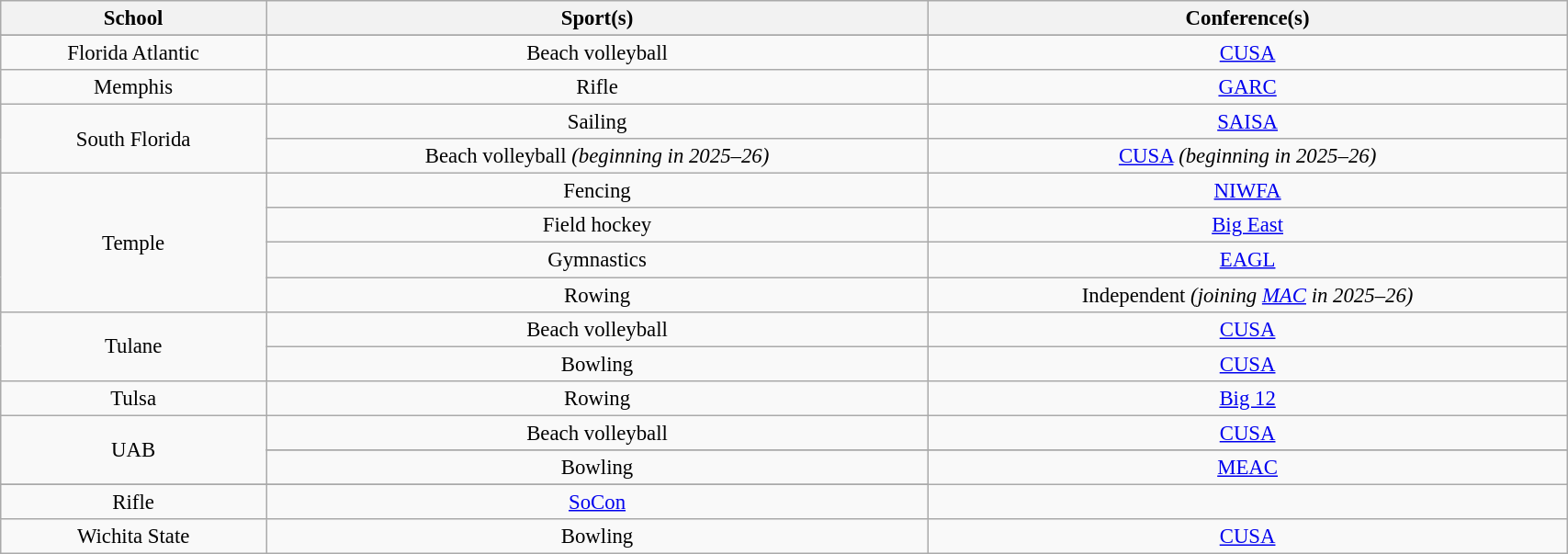<table class="wikitable sortable" style="text-align:center; font-size:95%; width:90%">
<tr>
<th>School</th>
<th>Sport(s)</th>
<th>Conference(s)</th>
</tr>
<tr>
</tr>
<tr>
<td>Florida Atlantic</td>
<td>Beach volleyball</td>
<td><a href='#'>CUSA</a></td>
</tr>
<tr>
<td>Memphis</td>
<td>Rifle</td>
<td><a href='#'>GARC</a></td>
</tr>
<tr>
<td rowspan=2>South Florida</td>
<td>Sailing</td>
<td><a href='#'>SAISA</a></td>
</tr>
<tr>
<td>Beach volleyball <em>(beginning in 2025–26)</em></td>
<td><a href='#'>CUSA</a> <em>(beginning in 2025–26)</em></td>
</tr>
<tr>
<td rowspan=4>Temple</td>
<td>Fencing</td>
<td><a href='#'>NIWFA</a></td>
</tr>
<tr>
<td>Field hockey</td>
<td><a href='#'>Big East</a></td>
</tr>
<tr>
<td>Gymnastics</td>
<td><a href='#'>EAGL</a></td>
</tr>
<tr>
<td>Rowing</td>
<td>Independent <em>(joining <a href='#'>MAC</a> in 2025–26)</em></td>
</tr>
<tr>
<td rowspan=2>Tulane</td>
<td>Beach volleyball</td>
<td><a href='#'>CUSA</a></td>
</tr>
<tr>
<td>Bowling</td>
<td><a href='#'>CUSA</a></td>
</tr>
<tr>
<td>Tulsa</td>
<td>Rowing</td>
<td><a href='#'>Big 12</a></td>
</tr>
<tr>
<td rowspan=3>UAB</td>
<td>Beach volleyball</td>
<td><a href='#'>CUSA</a></td>
</tr>
<tr>
</tr>
<tr>
<td>Bowling</td>
<td><a href='#'>MEAC</a></td>
</tr>
<tr>
</tr>
<tr>
<td>Rifle</td>
<td><a href='#'>SoCon</a></td>
</tr>
<tr>
<td>Wichita State</td>
<td>Bowling</td>
<td><a href='#'>CUSA</a></td>
</tr>
</table>
